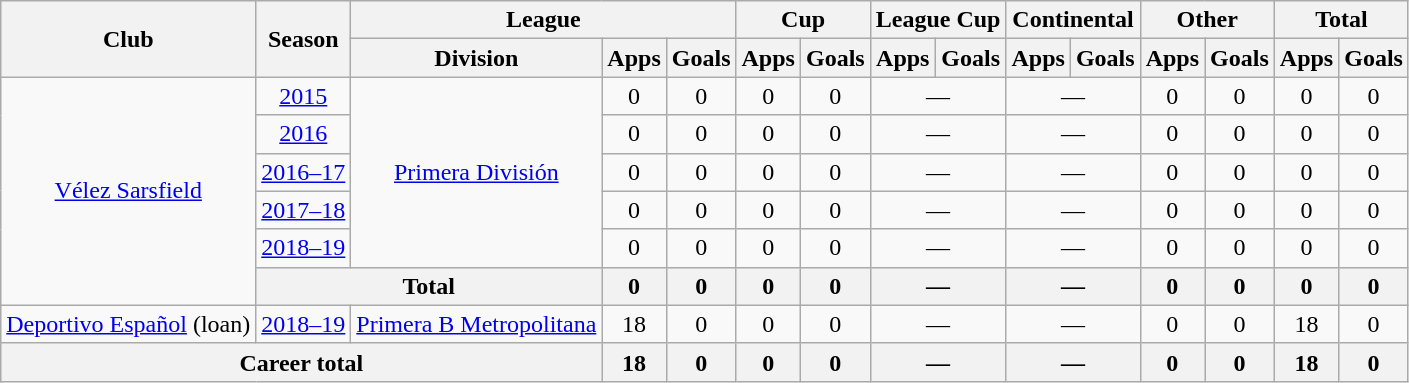<table class="wikitable" style="text-align:center">
<tr>
<th rowspan="2">Club</th>
<th rowspan="2">Season</th>
<th colspan="3">League</th>
<th colspan="2">Cup</th>
<th colspan="2">League Cup</th>
<th colspan="2">Continental</th>
<th colspan="2">Other</th>
<th colspan="2">Total</th>
</tr>
<tr>
<th>Division</th>
<th>Apps</th>
<th>Goals</th>
<th>Apps</th>
<th>Goals</th>
<th>Apps</th>
<th>Goals</th>
<th>Apps</th>
<th>Goals</th>
<th>Apps</th>
<th>Goals</th>
<th>Apps</th>
<th>Goals</th>
</tr>
<tr>
<td rowspan="6"><a href='#'>Vélez Sarsfield</a></td>
<td><a href='#'>2015</a></td>
<td rowspan="5"><a href='#'>Primera División</a></td>
<td>0</td>
<td>0</td>
<td>0</td>
<td>0</td>
<td colspan="2">—</td>
<td colspan="2">—</td>
<td>0</td>
<td>0</td>
<td>0</td>
<td>0</td>
</tr>
<tr>
<td><a href='#'>2016</a></td>
<td>0</td>
<td>0</td>
<td>0</td>
<td>0</td>
<td colspan="2">—</td>
<td colspan="2">—</td>
<td>0</td>
<td>0</td>
<td>0</td>
<td>0</td>
</tr>
<tr>
<td><a href='#'>2016–17</a></td>
<td>0</td>
<td>0</td>
<td>0</td>
<td>0</td>
<td colspan="2">—</td>
<td colspan="2">—</td>
<td>0</td>
<td>0</td>
<td>0</td>
<td>0</td>
</tr>
<tr>
<td><a href='#'>2017–18</a></td>
<td>0</td>
<td>0</td>
<td>0</td>
<td>0</td>
<td colspan="2">—</td>
<td colspan="2">—</td>
<td>0</td>
<td>0</td>
<td>0</td>
<td>0</td>
</tr>
<tr>
<td><a href='#'>2018–19</a></td>
<td>0</td>
<td>0</td>
<td>0</td>
<td>0</td>
<td colspan="2">—</td>
<td colspan="2">—</td>
<td>0</td>
<td>0</td>
<td>0</td>
<td>0</td>
</tr>
<tr>
<th colspan="2">Total</th>
<th>0</th>
<th>0</th>
<th>0</th>
<th>0</th>
<th colspan="2">—</th>
<th colspan="2">—</th>
<th>0</th>
<th>0</th>
<th>0</th>
<th>0</th>
</tr>
<tr>
<td rowspan="1"><a href='#'>Deportivo Español</a> (loan)</td>
<td><a href='#'>2018–19</a></td>
<td rowspan="1"><a href='#'>Primera B Metropolitana</a></td>
<td>18</td>
<td>0</td>
<td>0</td>
<td>0</td>
<td colspan="2">—</td>
<td colspan="2">—</td>
<td>0</td>
<td>0</td>
<td>18</td>
<td>0</td>
</tr>
<tr>
<th colspan="3">Career total</th>
<th>18</th>
<th>0</th>
<th>0</th>
<th>0</th>
<th colspan="2">—</th>
<th colspan="2">—</th>
<th>0</th>
<th>0</th>
<th>18</th>
<th>0</th>
</tr>
</table>
